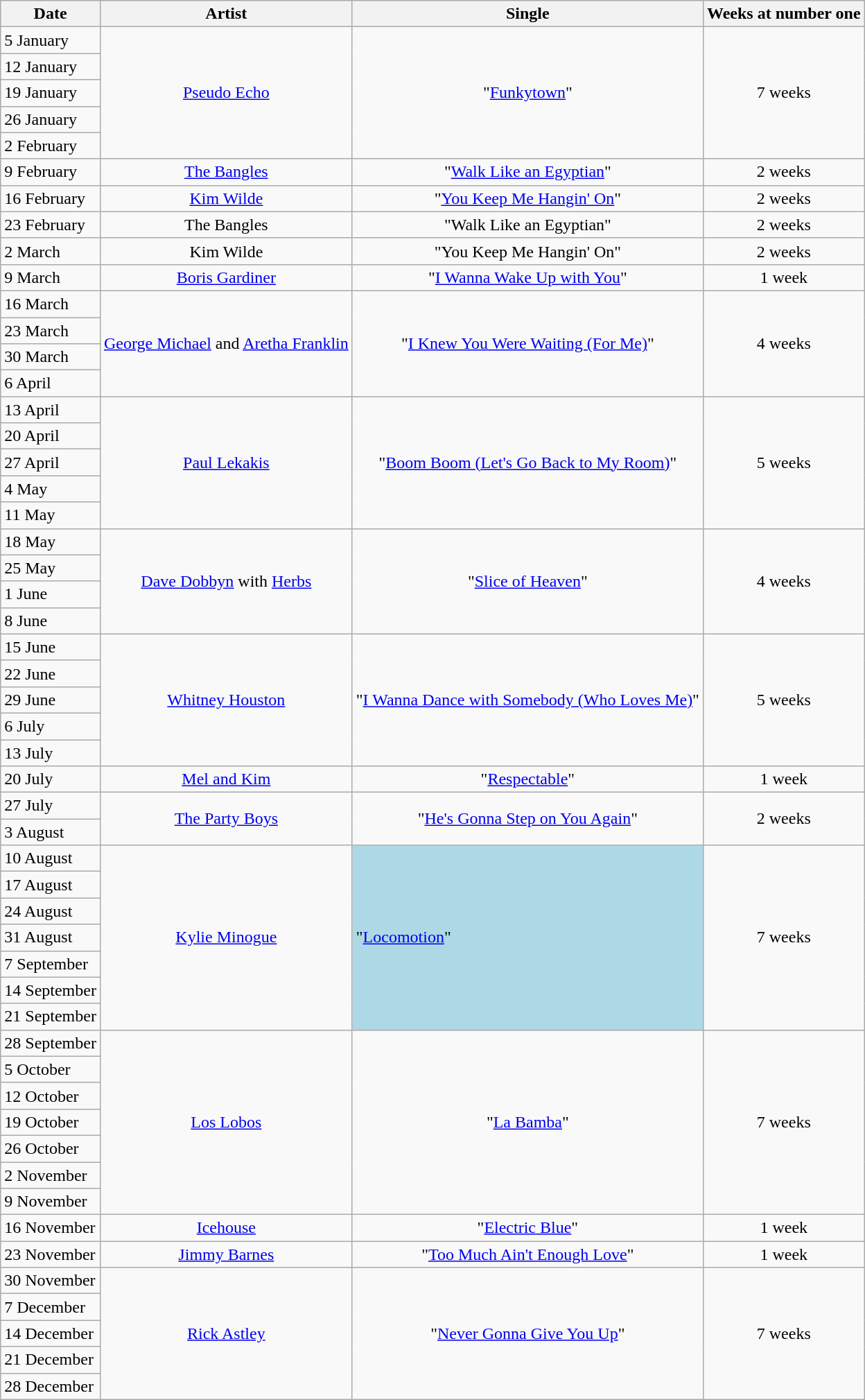<table class="wikitable">
<tr>
<th>Date</th>
<th>Artist</th>
<th>Single</th>
<th>Weeks at number one</th>
</tr>
<tr>
<td>5 January</td>
<td rowspan="5" align="center"><a href='#'>Pseudo Echo</a></td>
<td rowspan="5" align="center">"<a href='#'>Funkytown</a>"</td>
<td rowspan="5" align="center">7 weeks</td>
</tr>
<tr>
<td>12 January</td>
</tr>
<tr>
<td>19 January</td>
</tr>
<tr>
<td>26 January</td>
</tr>
<tr>
<td>2 February</td>
</tr>
<tr>
<td>9 February</td>
<td align="center"><a href='#'>The Bangles</a></td>
<td align="center">"<a href='#'>Walk Like an Egyptian</a>"</td>
<td align="center">2 weeks</td>
</tr>
<tr>
<td>16 February</td>
<td align="center"><a href='#'>Kim Wilde</a></td>
<td align="center">"<a href='#'>You Keep Me Hangin' On</a>"</td>
<td align="center">2 weeks</td>
</tr>
<tr>
<td>23 February</td>
<td align="center">The Bangles</td>
<td align="center">"Walk Like an Egyptian"</td>
<td align="center">2 weeks</td>
</tr>
<tr>
<td>2 March</td>
<td align="center">Kim Wilde</td>
<td align="center">"You Keep Me Hangin' On"</td>
<td align="center">2 weeks</td>
</tr>
<tr>
<td>9 March</td>
<td align="center"><a href='#'>Boris Gardiner</a></td>
<td align="center">"<a href='#'>I Wanna Wake Up with You</a>"</td>
<td align="center">1 week</td>
</tr>
<tr>
<td>16 March</td>
<td rowspan="4" align="center"><a href='#'>George Michael</a> and <a href='#'>Aretha Franklin</a></td>
<td rowspan="4" align="center">"<a href='#'>I Knew You Were Waiting (For Me)</a>"</td>
<td rowspan="4" align="center">4 weeks</td>
</tr>
<tr>
<td>23 March</td>
</tr>
<tr>
<td>30 March</td>
</tr>
<tr>
<td>6 April</td>
</tr>
<tr>
<td>13 April</td>
<td rowspan="5" align="center"><a href='#'>Paul Lekakis</a></td>
<td rowspan="5" align="center">"<a href='#'>Boom Boom (Let's Go Back to My Room)</a>"</td>
<td rowspan="5" align="center">5 weeks</td>
</tr>
<tr>
<td>20 April</td>
</tr>
<tr>
<td>27 April</td>
</tr>
<tr>
<td>4 May</td>
</tr>
<tr>
<td>11 May</td>
</tr>
<tr>
<td>18 May</td>
<td rowspan="4" align="center"><a href='#'>Dave Dobbyn</a> with <a href='#'>Herbs</a></td>
<td rowspan="4" align="center">"<a href='#'>Slice of Heaven</a>"</td>
<td rowspan="4" align="center">4 weeks</td>
</tr>
<tr>
<td>25 May</td>
</tr>
<tr>
<td>1 June</td>
</tr>
<tr>
<td>8 June</td>
</tr>
<tr>
<td>15 June</td>
<td rowspan="5" align="center"><a href='#'>Whitney Houston</a></td>
<td rowspan="5" align="center">"<a href='#'>I Wanna Dance with Somebody (Who Loves Me)</a>"</td>
<td rowspan="5" align="center">5 weeks</td>
</tr>
<tr>
<td>22 June</td>
</tr>
<tr>
<td>29 June</td>
</tr>
<tr>
<td>6 July</td>
</tr>
<tr>
<td>13 July</td>
</tr>
<tr>
<td>20 July</td>
<td align="center"><a href='#'>Mel and Kim</a></td>
<td align="center">"<a href='#'>Respectable</a>"</td>
<td align="center">1 week</td>
</tr>
<tr>
<td>27 July</td>
<td rowspan="2" align="center"><a href='#'>The Party Boys</a></td>
<td rowspan="2" align="center">"<a href='#'>He's Gonna Step on You Again</a>"</td>
<td rowspan="2" align="center">2 weeks</td>
</tr>
<tr>
<td>3 August</td>
</tr>
<tr>
<td>10 August</td>
<td rowspan="7" align="center"><a href='#'>Kylie Minogue</a></td>
<td bgcolor=lightblue align="left" rowspan="7" align="center">"<a href='#'>Locomotion</a>"</td>
<td rowspan="7" align="center">7 weeks</td>
</tr>
<tr>
<td>17 August</td>
</tr>
<tr>
<td>24 August</td>
</tr>
<tr>
<td>31 August</td>
</tr>
<tr>
<td>7 September</td>
</tr>
<tr>
<td>14 September</td>
</tr>
<tr>
<td>21 September</td>
</tr>
<tr>
<td>28 September</td>
<td rowspan="7" align="center"><a href='#'>Los Lobos</a></td>
<td rowspan="7" align="center">"<a href='#'>La Bamba</a>"</td>
<td rowspan="7" align="center">7 weeks</td>
</tr>
<tr>
<td>5 October</td>
</tr>
<tr>
<td>12 October</td>
</tr>
<tr>
<td>19 October</td>
</tr>
<tr>
<td>26 October</td>
</tr>
<tr>
<td>2 November</td>
</tr>
<tr>
<td>9 November</td>
</tr>
<tr>
<td>16 November</td>
<td align="center"><a href='#'>Icehouse</a></td>
<td align="center">"<a href='#'>Electric Blue</a>"</td>
<td align="center">1 week</td>
</tr>
<tr>
<td>23 November</td>
<td align="center"><a href='#'>Jimmy Barnes</a></td>
<td align="center">"<a href='#'>Too Much Ain't Enough Love</a>"</td>
<td align="center">1 week</td>
</tr>
<tr>
<td>30 November</td>
<td rowspan="5" align="center"><a href='#'>Rick Astley</a></td>
<td rowspan="5" align="center">"<a href='#'>Never Gonna Give You Up</a>"</td>
<td rowspan="5" align="center">7 weeks</td>
</tr>
<tr>
<td>7 December</td>
</tr>
<tr>
<td>14 December</td>
</tr>
<tr>
<td>21 December</td>
</tr>
<tr>
<td>28 December</td>
</tr>
</table>
